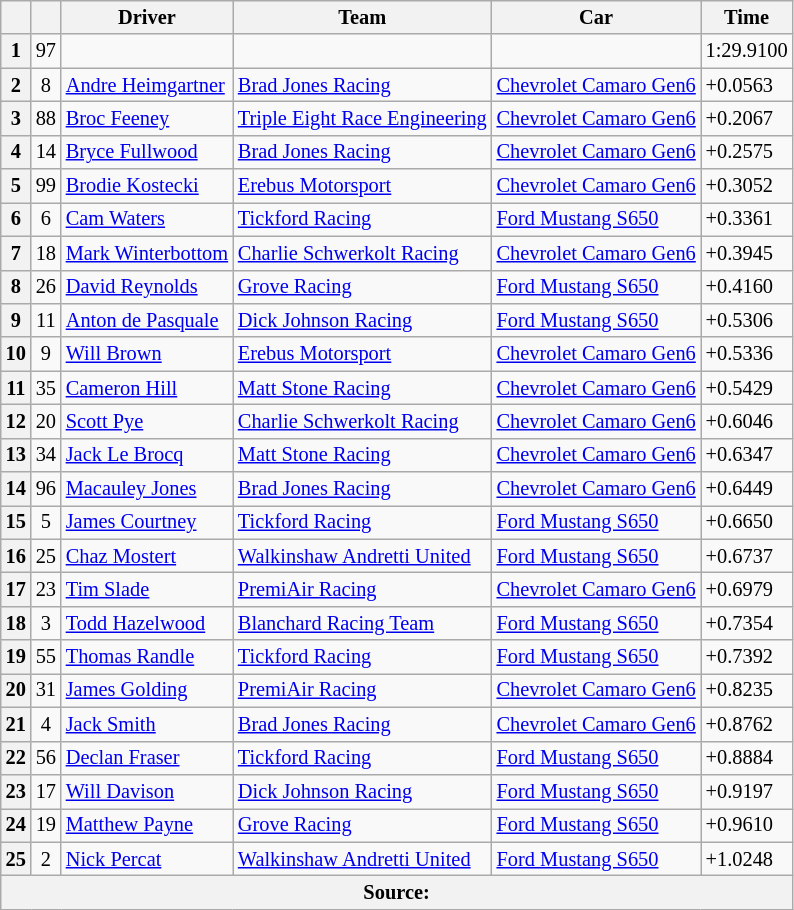<table class="wikitable" style="font-size: 85%">
<tr>
<th></th>
<th></th>
<th>Driver</th>
<th>Team</th>
<th>Car</th>
<th>Time</th>
</tr>
<tr>
<th>1</th>
<td align="center">97</td>
<td></td>
<td></td>
<td></td>
<td>1:29.9100</td>
</tr>
<tr>
<th>2</th>
<td align="center">8</td>
<td> <a href='#'>Andre Heimgartner</a></td>
<td><a href='#'>Brad Jones Racing</a></td>
<td><a href='#'>Chevrolet Camaro Gen6</a></td>
<td>+0.0563</td>
</tr>
<tr>
<th>3</th>
<td align="center">88</td>
<td> <a href='#'>Broc Feeney</a></td>
<td><a href='#'>Triple Eight Race Engineering</a></td>
<td><a href='#'>Chevrolet Camaro Gen6</a></td>
<td>+0.2067</td>
</tr>
<tr>
<th>4</th>
<td align="center">14</td>
<td> <a href='#'>Bryce Fullwood</a></td>
<td><a href='#'>Brad Jones Racing</a></td>
<td><a href='#'>Chevrolet Camaro Gen6</a></td>
<td>+0.2575</td>
</tr>
<tr>
<th>5</th>
<td align="center">99</td>
<td> <a href='#'>Brodie Kostecki</a></td>
<td><a href='#'>Erebus Motorsport</a></td>
<td><a href='#'>Chevrolet Camaro Gen6</a></td>
<td>+0.3052</td>
</tr>
<tr>
<th>6</th>
<td align="center">6</td>
<td> <a href='#'>Cam Waters</a></td>
<td><a href='#'>Tickford Racing</a></td>
<td><a href='#'>Ford Mustang S650</a></td>
<td>+0.3361</td>
</tr>
<tr>
<th>7</th>
<td align="center">18</td>
<td> <a href='#'>Mark Winterbottom</a></td>
<td><a href='#'>Charlie Schwerkolt Racing</a></td>
<td><a href='#'>Chevrolet Camaro Gen6</a></td>
<td>+0.3945</td>
</tr>
<tr>
<th>8</th>
<td align="center">26</td>
<td> <a href='#'>David Reynolds</a></td>
<td><a href='#'>Grove Racing</a></td>
<td><a href='#'>Ford Mustang S650</a></td>
<td>+0.4160</td>
</tr>
<tr>
<th>9</th>
<td align="center">11</td>
<td> <a href='#'>Anton de Pasquale</a></td>
<td><a href='#'>Dick Johnson Racing</a></td>
<td><a href='#'>Ford Mustang S650</a></td>
<td>+0.5306</td>
</tr>
<tr>
<th>10</th>
<td align="center">9</td>
<td> <a href='#'>Will Brown</a></td>
<td><a href='#'>Erebus Motorsport</a></td>
<td><a href='#'>Chevrolet Camaro Gen6</a></td>
<td>+0.5336</td>
</tr>
<tr>
<th>11</th>
<td align="center">35</td>
<td> <a href='#'>Cameron Hill</a></td>
<td><a href='#'>Matt Stone Racing</a></td>
<td><a href='#'>Chevrolet Camaro Gen6</a></td>
<td>+0.5429</td>
</tr>
<tr>
<th>12</th>
<td align="center">20</td>
<td> <a href='#'>Scott Pye</a></td>
<td><a href='#'>Charlie Schwerkolt Racing</a></td>
<td><a href='#'>Chevrolet Camaro Gen6</a></td>
<td>+0.6046</td>
</tr>
<tr>
<th>13</th>
<td align="center">34</td>
<td> <a href='#'>Jack Le Brocq</a></td>
<td><a href='#'>Matt Stone Racing</a></td>
<td><a href='#'>Chevrolet Camaro Gen6</a></td>
<td>+0.6347</td>
</tr>
<tr>
<th>14</th>
<td align="center">96</td>
<td> <a href='#'>Macauley Jones</a></td>
<td><a href='#'>Brad Jones Racing</a></td>
<td><a href='#'>Chevrolet Camaro Gen6</a></td>
<td>+0.6449</td>
</tr>
<tr>
<th>15</th>
<td align="center">5</td>
<td> <a href='#'>James Courtney</a></td>
<td><a href='#'>Tickford Racing</a></td>
<td><a href='#'>Ford Mustang S650</a></td>
<td>+0.6650</td>
</tr>
<tr>
<th>16</th>
<td align="center">25</td>
<td> <a href='#'>Chaz Mostert</a></td>
<td><a href='#'>Walkinshaw Andretti United</a></td>
<td><a href='#'>Ford Mustang S650</a></td>
<td>+0.6737</td>
</tr>
<tr>
<th>17</th>
<td align="center">23</td>
<td> <a href='#'>Tim Slade</a></td>
<td><a href='#'>PremiAir Racing</a></td>
<td><a href='#'>Chevrolet Camaro Gen6</a></td>
<td>+0.6979</td>
</tr>
<tr>
<th>18</th>
<td align="center">3</td>
<td> <a href='#'>Todd Hazelwood</a></td>
<td><a href='#'>Blanchard Racing Team</a></td>
<td><a href='#'>Ford Mustang S650</a></td>
<td>+0.7354</td>
</tr>
<tr>
<th>19</th>
<td align="center">55</td>
<td> <a href='#'>Thomas Randle</a></td>
<td><a href='#'>Tickford Racing</a></td>
<td><a href='#'>Ford Mustang S650</a></td>
<td>+0.7392</td>
</tr>
<tr>
<th>20</th>
<td align="center">31</td>
<td> <a href='#'>James Golding</a></td>
<td><a href='#'>PremiAir Racing</a></td>
<td><a href='#'>Chevrolet Camaro Gen6</a></td>
<td>+0.8235</td>
</tr>
<tr>
<th>21</th>
<td align="center">4</td>
<td> <a href='#'>Jack Smith</a></td>
<td><a href='#'>Brad Jones Racing</a></td>
<td><a href='#'>Chevrolet Camaro Gen6</a></td>
<td>+0.8762</td>
</tr>
<tr>
<th>22</th>
<td align="center">56</td>
<td> <a href='#'>Declan Fraser</a></td>
<td><a href='#'>Tickford Racing</a></td>
<td><a href='#'>Ford Mustang S650</a></td>
<td>+0.8884</td>
</tr>
<tr>
<th>23</th>
<td align="center">17</td>
<td> <a href='#'>Will Davison</a></td>
<td><a href='#'>Dick Johnson Racing</a></td>
<td><a href='#'>Ford Mustang S650</a></td>
<td>+0.9197</td>
</tr>
<tr>
<th>24</th>
<td align="center">19</td>
<td> <a href='#'>Matthew Payne</a></td>
<td><a href='#'>Grove Racing</a></td>
<td><a href='#'>Ford Mustang S650</a></td>
<td>+0.9610</td>
</tr>
<tr>
<th>25</th>
<td align="center">2</td>
<td> <a href='#'>Nick Percat</a></td>
<td><a href='#'>Walkinshaw Andretti United</a></td>
<td><a href='#'>Ford Mustang S650</a></td>
<td>+1.0248</td>
</tr>
<tr>
<th colspan="6">Source:</th>
</tr>
</table>
